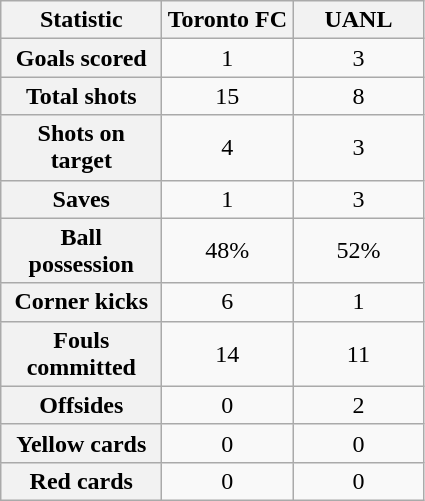<table class="wikitable plainrowheaders" style="text-align:center">
<tr>
<th scope="col" style="width:100px">Statistic</th>
<th scope="col" style="width:80px">Toronto FC</th>
<th scope="col" style="width:80px">UANL</th>
</tr>
<tr>
<th scope="row">Goals scored</th>
<td>1</td>
<td>3</td>
</tr>
<tr>
<th scope="row">Total shots</th>
<td>15</td>
<td>8</td>
</tr>
<tr>
<th scope="row">Shots on target</th>
<td>4</td>
<td>3</td>
</tr>
<tr>
<th scope="row">Saves</th>
<td>1</td>
<td>3</td>
</tr>
<tr>
<th scope="row">Ball possession</th>
<td>48%</td>
<td>52%</td>
</tr>
<tr>
<th scope="row">Corner kicks</th>
<td>6</td>
<td>1</td>
</tr>
<tr>
<th scope="row">Fouls committed</th>
<td>14</td>
<td>11</td>
</tr>
<tr>
<th scope="row">Offsides</th>
<td>0</td>
<td>2</td>
</tr>
<tr>
<th scope="row">Yellow cards</th>
<td>0</td>
<td>0</td>
</tr>
<tr>
<th scope="row">Red cards</th>
<td>0</td>
<td>0</td>
</tr>
</table>
